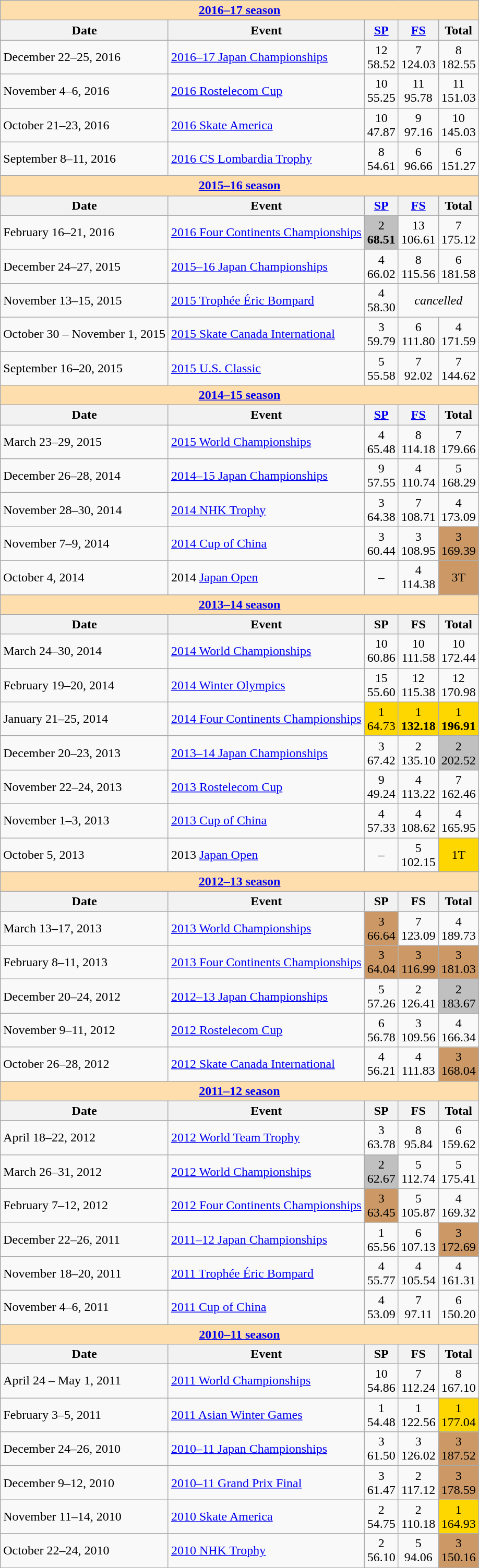<table class="wikitable">
<tr>
<th style="background-color: #ffdead;" colspan=5><a href='#'>2016–17 season</a></th>
</tr>
<tr>
<th>Date</th>
<th>Event</th>
<th><a href='#'>SP</a></th>
<th><a href='#'>FS</a></th>
<th>Total</th>
</tr>
<tr>
<td>December 22–25, 2016</td>
<td><a href='#'>2016–17 Japan Championships</a></td>
<td align=center>12<br>58.52</td>
<td align=center>7<br>124.03</td>
<td align=center>8<br>182.55</td>
</tr>
<tr>
<td>November 4–6, 2016</td>
<td><a href='#'>2016 Rostelecom Cup</a></td>
<td align=center>10<br>55.25</td>
<td align=center>11<br>95.78</td>
<td align=center>11<br>151.03</td>
</tr>
<tr>
<td>October 21–23, 2016</td>
<td><a href='#'>2016 Skate America</a></td>
<td align=center>10<br>47.87</td>
<td align=center>9<br>97.16</td>
<td align=center>10<br>145.03</td>
</tr>
<tr>
<td>September 8–11, 2016</td>
<td><a href='#'>2016 CS Lombardia Trophy</a></td>
<td align=center>8<br>54.61</td>
<td align=center>6<br>96.66</td>
<td align=center>6<br>151.27</td>
</tr>
<tr>
<th style="background-color: #ffdead;" colspan=5><a href='#'>2015–16 season</a></th>
</tr>
<tr>
<th>Date</th>
<th>Event</th>
<th><a href='#'>SP</a></th>
<th><a href='#'>FS</a></th>
<th>Total</th>
</tr>
<tr>
<td>February 16–21, 2016</td>
<td><a href='#'>2016 Four Continents Championships</a></td>
<td align=center bgcolor=silver>2<br><strong>68.51</strong></td>
<td align=center>13<br>106.61</td>
<td align=center>7<br>175.12</td>
</tr>
<tr>
<td>December 24–27, 2015</td>
<td><a href='#'>2015–16 Japan Championships</a></td>
<td align=center>4<br>66.02</td>
<td align=center>8<br>115.56</td>
<td align=center>6<br>181.58</td>
</tr>
<tr>
<td>November 13–15, 2015</td>
<td><a href='#'>2015 Trophée Éric Bompard</a></td>
<td align=center>4<br>58.30</td>
<td align=center colspan=2><em>cancelled</em></td>
</tr>
<tr>
<td>October 30 – November 1, 2015</td>
<td><a href='#'>2015 Skate Canada International</a></td>
<td align=center>3<br>59.79</td>
<td align=center>6<br>111.80</td>
<td align=center>4<br>171.59</td>
</tr>
<tr>
<td>September 16–20, 2015</td>
<td><a href='#'>2015 U.S. Classic</a></td>
<td align=center>5<br>55.58</td>
<td align=center>7<br>92.02</td>
<td align=center>7<br>144.62</td>
</tr>
<tr>
<th colspan="5" style="background-color: #ffdead;"><a href='#'>2014–15 season</a></th>
</tr>
<tr>
<th>Date</th>
<th>Event</th>
<th><a href='#'>SP</a></th>
<th><a href='#'>FS</a></th>
<th>Total</th>
</tr>
<tr>
<td>March 23–29, 2015</td>
<td><a href='#'>2015 World Championships</a></td>
<td align=center>4<br>65.48</td>
<td align=center>8<br>114.18</td>
<td align=center>7<br>179.66</td>
</tr>
<tr>
<td>December 26–28, 2014</td>
<td><a href='#'>2014–15 Japan Championships</a></td>
<td align=center>9<br>57.55</td>
<td align=center>4<br>110.74</td>
<td align=center>5<br>168.29</td>
</tr>
<tr>
<td>November 28–30, 2014</td>
<td><a href='#'>2014 NHK Trophy</a></td>
<td align=center>3<br>64.38</td>
<td align=center>7<br>108.71</td>
<td align=center>4<br>173.09</td>
</tr>
<tr>
<td>November 7–9, 2014</td>
<td><a href='#'>2014 Cup of China</a></td>
<td align=center>3<br>60.44</td>
<td align=center>3<br>108.95</td>
<td align=center bgcolor=cc9966>3<br>169.39</td>
</tr>
<tr>
<td>October 4, 2014</td>
<td>2014 <a href='#'>Japan Open</a></td>
<td align=center>–</td>
<td align=center>4<br>114.38</td>
<td align=center bgcolor=cc9966>3T</td>
</tr>
<tr>
<th colspan="5" style="background-color: #ffdead;"><a href='#'>2013–14 season</a></th>
</tr>
<tr>
<th>Date</th>
<th>Event</th>
<th>SP</th>
<th>FS</th>
<th>Total</th>
</tr>
<tr>
<td>March 24–30, 2014</td>
<td><a href='#'>2014 World Championships</a></td>
<td align=center>10<br>60.86</td>
<td align=center>10<br>111.58</td>
<td align=center>10<br>172.44</td>
</tr>
<tr>
<td>February 19–20, 2014</td>
<td><a href='#'>2014 Winter Olympics</a></td>
<td align=center>15<br>55.60</td>
<td align=center>12<br>115.38</td>
<td align=center>12<br>170.98</td>
</tr>
<tr>
<td>January 21–25, 2014</td>
<td><a href='#'>2014 Four Continents Championships</a></td>
<td align=center bgcolor=gold>1<br>64.73</td>
<td align=center bgcolor=gold>1<br><strong>132.18</strong></td>
<td align=center bgcolor=gold>1<br><strong>196.91</strong></td>
</tr>
<tr>
<td>December 20–23, 2013</td>
<td><a href='#'>2013–14 Japan Championships</a></td>
<td align=center>3<br>67.42</td>
<td align=center>2<br>135.10</td>
<td align=center bgcolor=silver>2<br>202.52</td>
</tr>
<tr>
<td>November 22–24, 2013</td>
<td><a href='#'>2013 Rostelecom Cup</a></td>
<td align=center>9<br>49.24</td>
<td align=center>4<br>113.22</td>
<td align=center>7<br>162.46</td>
</tr>
<tr>
<td>November 1–3, 2013</td>
<td><a href='#'>2013 Cup of China</a></td>
<td align=center>4<br>57.33</td>
<td align=center>4<br>108.62</td>
<td align=center>4<br>165.95</td>
</tr>
<tr>
<td>October 5, 2013</td>
<td>2013 <a href='#'>Japan Open</a></td>
<td align=center>–</td>
<td align=center>5<br>102.15</td>
<td align=center bgcolor=gold>1T</td>
</tr>
<tr>
<th colspan="5" style="background-color: #ffdead;"><a href='#'>2012–13 season</a></th>
</tr>
<tr>
<th>Date</th>
<th>Event</th>
<th>SP</th>
<th>FS</th>
<th>Total</th>
</tr>
<tr>
<td>March 13–17, 2013</td>
<td><a href='#'>2013 World Championships</a></td>
<td align=center bgcolor=cc9966>3<br>66.64</td>
<td align=center>7<br>123.09</td>
<td align=center>4<br>189.73</td>
</tr>
<tr>
<td>February 8–11, 2013</td>
<td><a href='#'>2013 Four Continents Championships</a></td>
<td align=center bgcolor=cc9966>3<br>64.04</td>
<td align=center bgcolor=cc9966>3<br>116.99</td>
<td align=center bgcolor=cc9966>3<br>181.03</td>
</tr>
<tr>
<td>December 20–24, 2012</td>
<td><a href='#'>2012–13 Japan Championships</a></td>
<td align=center>5<br>57.26</td>
<td align=center>2<br>126.41</td>
<td align=center bgcolor=silver>2<br>183.67</td>
</tr>
<tr>
<td>November 9–11, 2012</td>
<td><a href='#'>2012 Rostelecom Cup</a></td>
<td align=center>6<br>56.78</td>
<td align=center>3<br>109.56</td>
<td align=center>4<br>166.34</td>
</tr>
<tr>
<td>October 26–28, 2012</td>
<td><a href='#'>2012 Skate Canada International</a></td>
<td align=center>4<br>56.21</td>
<td align=center>4<br>111.83</td>
<td align=center bgcolor=cc9966>3<br>168.04</td>
</tr>
<tr>
<th colspan="5" style="background-color: #ffdead;"><a href='#'>2011–12 season</a></th>
</tr>
<tr>
<th>Date</th>
<th>Event</th>
<th>SP</th>
<th>FS</th>
<th>Total</th>
</tr>
<tr>
<td>April 18–22, 2012</td>
<td><a href='#'>2012 World Team Trophy</a></td>
<td align=center>3<br>63.78</td>
<td align=center>8<br>95.84</td>
<td align=center>6<br>159.62</td>
</tr>
<tr>
<td>March 26–31, 2012</td>
<td><a href='#'>2012 World Championships</a></td>
<td align=center bgcolor=silver>2<br>62.67</td>
<td align=center>5<br>112.74</td>
<td align=center>5<br>175.41</td>
</tr>
<tr>
<td>February 7–12, 2012</td>
<td><a href='#'>2012 Four Continents Championships</a></td>
<td align=center bgcolor=cc9966>3<br>63.45</td>
<td align=center>5<br>105.87</td>
<td align=center>4<br>169.32</td>
</tr>
<tr>
<td>December 22–26, 2011</td>
<td><a href='#'>2011–12 Japan Championships</a></td>
<td align=center>1<br>65.56</td>
<td align=center>6<br>107.13</td>
<td align=center bgcolor=cc9966>3<br>172.69</td>
</tr>
<tr>
<td>November 18–20, 2011</td>
<td><a href='#'>2011 Trophée Éric Bompard</a></td>
<td align=center>4<br>55.77</td>
<td align=center>4<br>105.54</td>
<td align=center>4<br>161.31</td>
</tr>
<tr>
<td>November 4–6, 2011</td>
<td><a href='#'>2011 Cup of China</a></td>
<td align=center>4<br>53.09</td>
<td align=center>7<br>97.11</td>
<td align=center>6<br>150.20</td>
</tr>
<tr>
<th colspan="5" style="background-color: #ffdead;"><a href='#'>2010–11 season</a></th>
</tr>
<tr>
<th>Date</th>
<th>Event</th>
<th>SP</th>
<th>FS</th>
<th>Total</th>
</tr>
<tr>
<td>April 24 – May 1, 2011</td>
<td><a href='#'>2011 World Championships</a></td>
<td align=center>10<br>54.86</td>
<td align=center>7<br>112.24</td>
<td align=center>8<br>167.10</td>
</tr>
<tr>
<td>February 3–5, 2011</td>
<td><a href='#'>2011 Asian Winter Games</a></td>
<td align=center>1<br>54.48</td>
<td align=center>1<br>122.56</td>
<td align=center bgcolor=gold>1<br>177.04</td>
</tr>
<tr>
<td>December 24–26, 2010</td>
<td><a href='#'>2010–11 Japan Championships</a></td>
<td align=center>3<br>61.50</td>
<td align=center>3<br>126.02</td>
<td align=center bgcolor=cc9966>3<br>187.52</td>
</tr>
<tr>
<td>December 9–12, 2010</td>
<td><a href='#'>2010–11 Grand Prix Final</a></td>
<td align=center>3<br>61.47</td>
<td align=center>2<br>117.12</td>
<td align=center bgcolor=cc9966>3<br>178.59</td>
</tr>
<tr>
<td>November 11–14, 2010</td>
<td><a href='#'>2010 Skate America</a></td>
<td align=center>2<br>54.75</td>
<td align=center>2<br>110.18</td>
<td align=center bgcolor=gold>1<br>164.93</td>
</tr>
<tr>
<td>October 22–24, 2010</td>
<td><a href='#'>2010 NHK Trophy</a></td>
<td align=center>2<br>56.10</td>
<td align=center>5<br>94.06</td>
<td align=center bgcolor=cc9966>3<br>150.16</td>
</tr>
</table>
